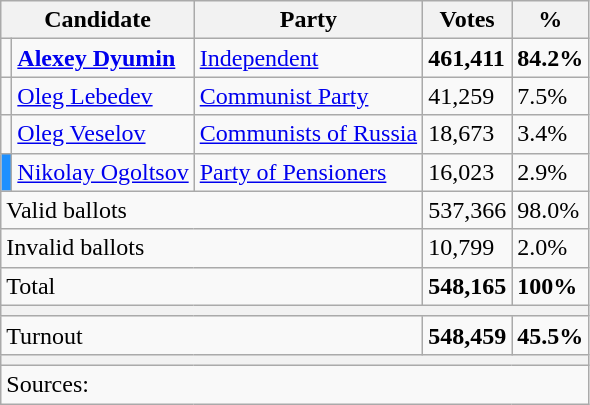<table class="wikitable sortable" style="text-align:left; margin-bottom:0;">
<tr>
<th colspan=2>Candidate</th>
<th>Party</th>
<th>Votes</th>
<th>%</th>
</tr>
<tr>
<td bgcolor=></td>
<td><strong><a href='#'>Alexey Dyumin</a></strong></td>
<td><a href='#'>Independent</a></td>
<td><strong>461,411</strong></td>
<td><strong>84.2%</strong></td>
</tr>
<tr>
<td bgcolor=></td>
<td><a href='#'>Oleg Lebedev</a></td>
<td><a href='#'>Communist Party</a></td>
<td>41,259</td>
<td>7.5%</td>
</tr>
<tr>
<td bgcolor=></td>
<td><a href='#'>Oleg Veselov</a></td>
<td><a href='#'>Communists of Russia</a></td>
<td>18,673</td>
<td>3.4%</td>
</tr>
<tr>
<td bgcolor=#1E90FF></td>
<td><a href='#'>Nikolay Ogoltsov</a></td>
<td><a href='#'>Party of Pensioners</a></td>
<td>16,023</td>
<td>2.9%</td>
</tr>
<tr>
<td colspan=3>Valid ballots</td>
<td>537,366</td>
<td>98.0%</td>
</tr>
<tr>
<td colspan=3>Invalid ballots</td>
<td>10,799</td>
<td>2.0%</td>
</tr>
<tr>
<td colspan=3>Total</td>
<td><strong>548,165</strong></td>
<td><strong>100%</strong></td>
</tr>
<tr>
<th colspan=5></th>
</tr>
<tr>
<td colspan=3>Turnout</td>
<td><strong>548,459</strong></td>
<td><strong>45.5%</strong></td>
</tr>
<tr>
<th colspan=5></th>
</tr>
<tr>
<td colspan=5>Sources:</td>
</tr>
</table>
